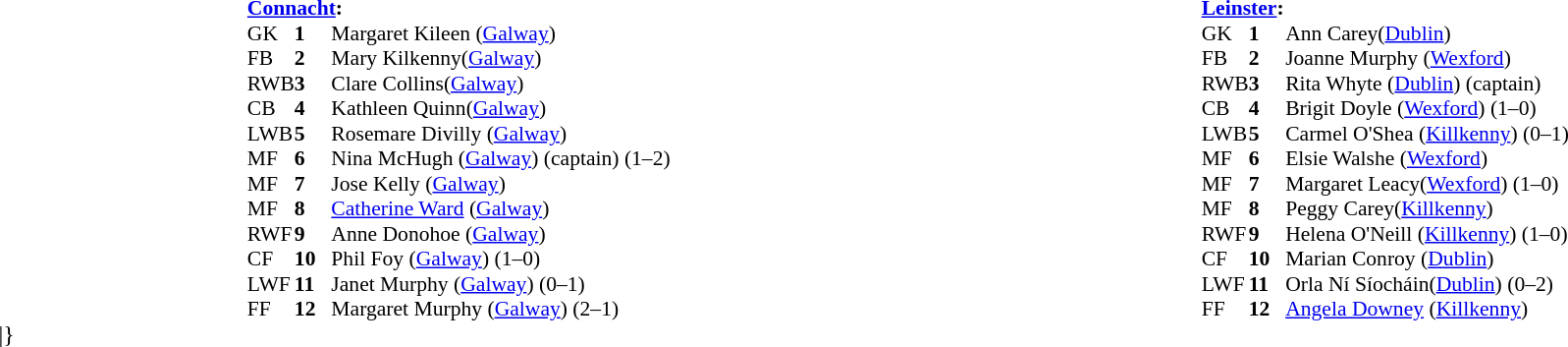<table width="100%">
<tr>
<td valign="top"></td>
<td valign="top" width="50%"><br><table style="font-size: 90%" cellspacing="0" cellpadding="0" align=center>
<tr>
<td colspan="4"><strong><a href='#'>Connacht</a>:</strong></td>
</tr>
<tr>
<th width="25"></th>
<th width="25"></th>
</tr>
<tr>
<td>GK</td>
<td><strong>1</strong></td>
<td>Margaret Kileen (<a href='#'>Galway</a>)</td>
</tr>
<tr>
<td>FB</td>
<td><strong>2</strong></td>
<td>Mary Kilkenny(<a href='#'>Galway</a>)</td>
</tr>
<tr>
<td>RWB</td>
<td><strong>3</strong></td>
<td>Clare Collins(<a href='#'>Galway</a>)</td>
</tr>
<tr>
<td>CB</td>
<td><strong>4</strong></td>
<td>Kathleen Quinn(<a href='#'>Galway</a>)</td>
</tr>
<tr>
<td>LWB</td>
<td><strong>5</strong></td>
<td>Rosemare Divilly (<a href='#'>Galway</a>)</td>
</tr>
<tr>
<td>MF</td>
<td><strong>6</strong></td>
<td>Nina McHugh (<a href='#'>Galway</a>) (captain) (1–2)</td>
</tr>
<tr>
<td>MF</td>
<td><strong>7</strong></td>
<td>Jose Kelly (<a href='#'>Galway</a>)</td>
</tr>
<tr>
<td>MF</td>
<td><strong>8</strong></td>
<td><a href='#'>Catherine Ward</a> (<a href='#'>Galway</a>)</td>
</tr>
<tr>
<td>RWF</td>
<td><strong>9</strong></td>
<td>Anne Donohoe (<a href='#'>Galway</a>)</td>
</tr>
<tr>
<td>CF</td>
<td><strong>10</strong></td>
<td>Phil Foy (<a href='#'>Galway</a>) (1–0)</td>
</tr>
<tr>
<td>LWF</td>
<td><strong>11</strong></td>
<td>Janet Murphy (<a href='#'>Galway</a>) (0–1)</td>
</tr>
<tr>
<td>FF</td>
<td><strong>12</strong></td>
<td>Margaret Murphy (<a href='#'>Galway</a>) (2–1)</td>
</tr>
<tr>
</tr>
</table>
|}</td>
<td valign="top" width="50%"><br><table style="font-size: 90%" cellspacing="0" cellpadding="0" align=center>
<tr>
<td colspan="4"><strong><a href='#'>Leinster</a>:</strong></td>
</tr>
<tr>
<th width="25"></th>
<th width="25"></th>
</tr>
<tr>
<td>GK</td>
<td><strong>1</strong></td>
<td>Ann Carey(<a href='#'>Dublin</a>)</td>
</tr>
<tr>
<td>FB</td>
<td><strong>2</strong></td>
<td>Joanne Murphy (<a href='#'>Wexford</a>)</td>
</tr>
<tr>
<td>RWB</td>
<td><strong>3</strong></td>
<td>Rita Whyte (<a href='#'>Dublin</a>) (captain)</td>
</tr>
<tr>
<td>CB</td>
<td><strong>4</strong></td>
<td>Brigit Doyle (<a href='#'>Wexford</a>) (1–0)</td>
</tr>
<tr>
<td>LWB</td>
<td><strong>5</strong></td>
<td>Carmel O'Shea (<a href='#'>Killkenny</a>) (0–1)</td>
</tr>
<tr>
<td>MF</td>
<td><strong>6</strong></td>
<td>Elsie Walshe (<a href='#'>Wexford</a>)</td>
</tr>
<tr>
<td>MF</td>
<td><strong>7</strong></td>
<td>Margaret Leacy(<a href='#'>Wexford</a>) (1–0)</td>
</tr>
<tr>
<td>MF</td>
<td><strong>8</strong></td>
<td>Peggy Carey(<a href='#'>Killkenny</a>)</td>
</tr>
<tr>
<td>RWF</td>
<td><strong>9</strong></td>
<td>Helena O'Neill (<a href='#'>Killkenny</a>) (1–0)</td>
</tr>
<tr>
<td>CF</td>
<td><strong>10</strong></td>
<td>Marian Conroy (<a href='#'>Dublin</a>)</td>
</tr>
<tr>
<td>LWF</td>
<td><strong>11</strong></td>
<td>Orla Ní Síocháin(<a href='#'>Dublin</a>) (0–2)</td>
</tr>
<tr>
<td>FF</td>
<td><strong>12</strong></td>
<td><a href='#'>Angela Downey</a> (<a href='#'>Killkenny</a>)</td>
</tr>
<tr>
</tr>
</table>
</td>
</tr>
</table>
